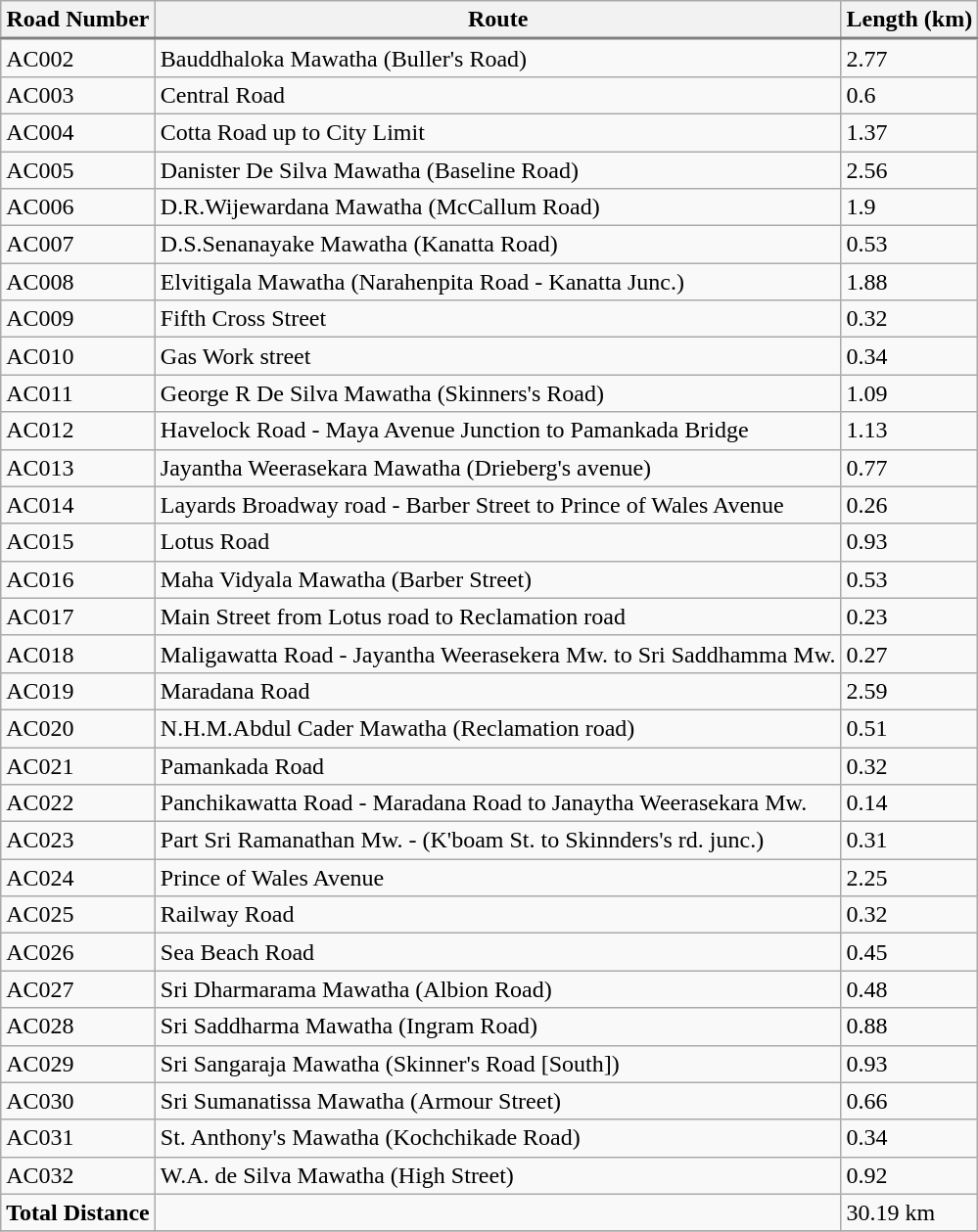<table class="wikitable sortable align=left border=1 cellpadding=6 cellspacing=0 style="margin: 0 0 0 1em; background: #ffffff; border: 1px #aaaaaa solid; border-collapse: collapse; text-align:left; font-size: 95%;">
<tr style="text-align:center; background: #efefef; border-bottom:2px solid gray;">
<th>Road Number</th>
<th>Route</th>
<th>Length (km)</th>
</tr>
<tr>
<td>AC002</td>
<td>Bauddhaloka Mawatha (Buller's Road)</td>
<td>2.77</td>
</tr>
<tr>
<td>AC003</td>
<td>Central Road</td>
<td>0.6</td>
</tr>
<tr>
<td>AC004</td>
<td>Cotta Road up to City Limit</td>
<td>1.37</td>
</tr>
<tr>
<td>AC005</td>
<td>Danister De Silva Mawatha (Baseline Road)</td>
<td>2.56</td>
</tr>
<tr>
<td>AC006</td>
<td>D.R.Wijewardana Mawatha (McCallum Road)</td>
<td>1.9</td>
</tr>
<tr>
<td>AC007</td>
<td>D.S.Senanayake Mawatha (Kanatta Road)</td>
<td>0.53</td>
</tr>
<tr>
<td>AC008</td>
<td>Elvitigala Mawatha (Narahenpita Road - Kanatta Junc.)</td>
<td>1.88</td>
</tr>
<tr>
<td>AC009</td>
<td>Fifth Cross Street</td>
<td>0.32</td>
</tr>
<tr>
<td>AC010</td>
<td>Gas Work street</td>
<td>0.34</td>
</tr>
<tr>
<td>AC011</td>
<td>George R De Silva Mawatha (Skinners's Road)</td>
<td>1.09</td>
</tr>
<tr>
<td>AC012</td>
<td>Havelock Road - Maya Avenue Junction to Pamankada Bridge</td>
<td>1.13</td>
</tr>
<tr>
<td>AC013</td>
<td>Jayantha Weerasekara Mawatha (Drieberg's avenue)</td>
<td>0.77</td>
</tr>
<tr>
<td>AC014</td>
<td>Layards Broadway road - Barber Street to Prince of Wales Avenue</td>
<td>0.26</td>
</tr>
<tr>
<td>AC015</td>
<td>Lotus Road</td>
<td>0.93</td>
</tr>
<tr>
<td>AC016</td>
<td>Maha Vidyala Mawatha (Barber Street)</td>
<td>0.53</td>
</tr>
<tr>
<td>AC017</td>
<td>Main Street from Lotus road to Reclamation road</td>
<td>0.23</td>
</tr>
<tr>
<td>AC018</td>
<td>Maligawatta Road - Jayantha Weerasekera Mw. to Sri Saddhamma Mw.</td>
<td>0.27</td>
</tr>
<tr>
<td>AC019</td>
<td>Maradana Road</td>
<td>2.59</td>
</tr>
<tr>
<td>AC020</td>
<td>N.H.M.Abdul Cader Mawatha (Reclamation road)</td>
<td>0.51</td>
</tr>
<tr>
<td>AC021</td>
<td>Pamankada Road</td>
<td>0.32</td>
</tr>
<tr>
<td>AC022</td>
<td>Panchikawatta Road - Maradana Road to Janaytha Weerasekara Mw.</td>
<td>0.14</td>
</tr>
<tr>
<td>AC023</td>
<td>Part Sri Ramanathan Mw. - (K'boam St. to Skinnders's rd. junc.)</td>
<td>0.31</td>
</tr>
<tr>
<td>AC024</td>
<td>Prince of Wales Avenue</td>
<td>2.25</td>
</tr>
<tr>
<td>AC025</td>
<td>Railway Road</td>
<td>0.32</td>
</tr>
<tr>
<td>AC026</td>
<td>Sea Beach Road</td>
<td>0.45</td>
</tr>
<tr>
<td>AC027</td>
<td>Sri Dharmarama Mawatha (Albion Road)</td>
<td>0.48</td>
</tr>
<tr>
<td>AC028</td>
<td>Sri Saddharma Mawatha (Ingram Road)</td>
<td>0.88</td>
</tr>
<tr>
<td>AC029</td>
<td>Sri Sangaraja Mawatha (Skinner's Road [South])</td>
<td>0.93</td>
</tr>
<tr>
<td>AC030</td>
<td>Sri Sumanatissa Mawatha (Armour Street)</td>
<td>0.66</td>
</tr>
<tr>
<td>AC031</td>
<td>St. Anthony's Mawatha (Kochchikade Road)</td>
<td>0.34</td>
</tr>
<tr>
<td>AC032</td>
<td>W.A. de Silva Mawatha (High Street)</td>
<td>0.92</td>
</tr>
<tr>
<td><strong>Total Distance</strong></td>
<td></td>
<td>30.19 km</td>
</tr>
<tr>
</tr>
</table>
